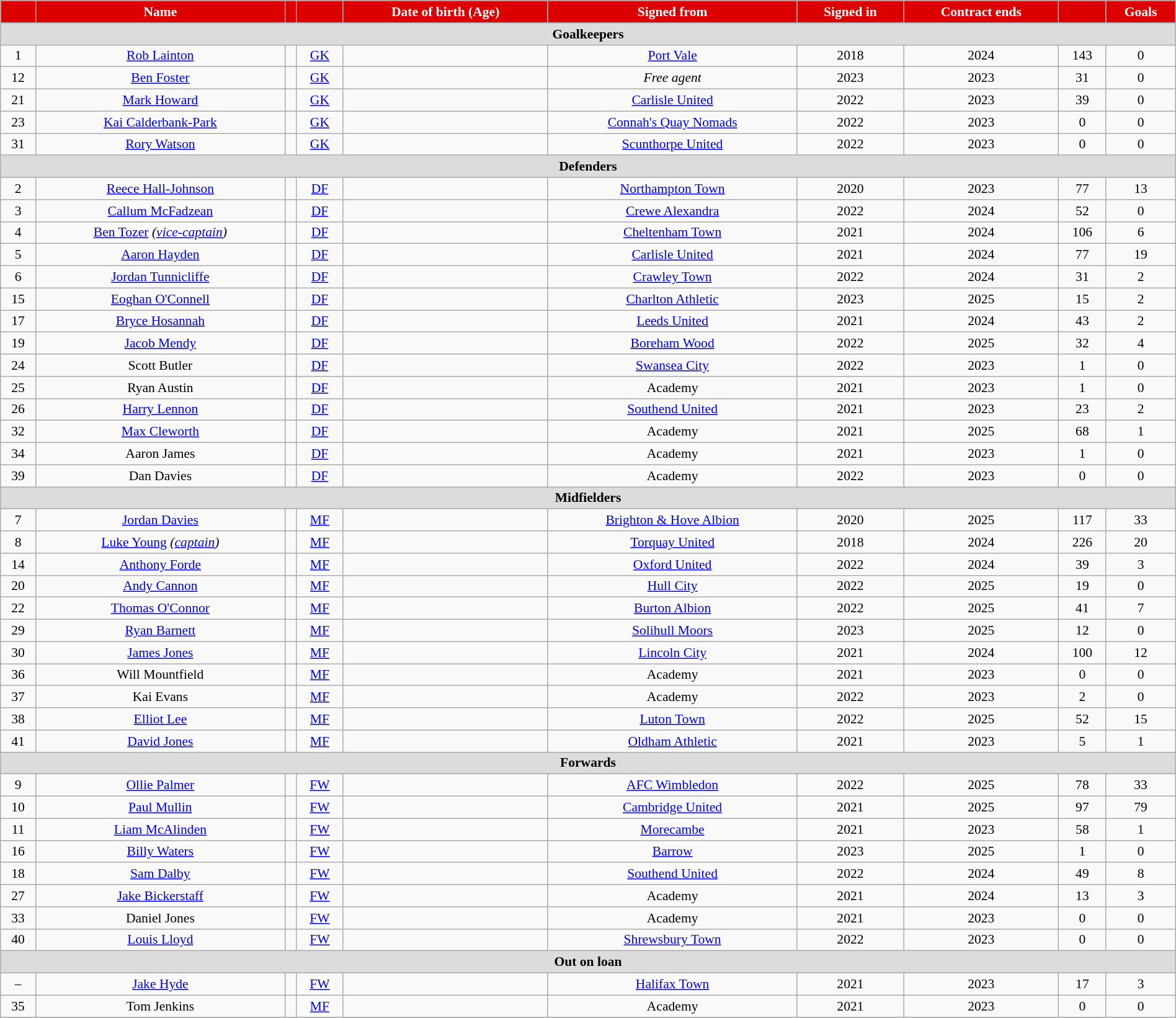<table class="wikitable sortable" style="text-align:center; font-size:90%; width:100%">
<tr>
<th style="background:#d00; color:white; text-align:center;"></th>
<th style="background:#d00; color:white; text-align:center;">Name</th>
<th style="background:#d00; color:white; text-align:center;"></th>
<th style="background:#d00; color:white; text-align:center;"></th>
<th style="background:#d00; color:white; text-align:center;">Date of birth (Age)</th>
<th style="background:#d00; color:white; text-align:center;">Signed from</th>
<th style="background:#d00; color:white; text-align:center;">Signed in</th>
<th style="background:#d00; color:white; text-align:center;">Contract ends</th>
<th style="background:#d00; color:white; text-align:center;"></th>
<th style="background:#d00; color:white; text-align:center;">Goals</th>
</tr>
<tr>
<th colspan="11"  style="background:#dcdcdc; text-align:center;">Goalkeepers</th>
</tr>
<tr>
<td>1</td>
<td><a href='#'>Rob Lainton</a></td>
<td></td>
<td><a href='#'>GK</a></td>
<td></td>
<td> <a href='#'>Port Vale</a></td>
<td>2018</td>
<td>2024</td>
<td>143</td>
<td>0</td>
</tr>
<tr>
<td>12</td>
<td><a href='#'>Ben Foster</a></td>
<td></td>
<td><a href='#'>GK</a></td>
<td></td>
<td><em>Free agent</em></td>
<td>2023</td>
<td>2023</td>
<td>31</td>
<td>0</td>
</tr>
<tr>
<td>21</td>
<td><a href='#'>Mark Howard</a></td>
<td></td>
<td><a href='#'>GK</a></td>
<td></td>
<td> <a href='#'>Carlisle United</a></td>
<td>2022</td>
<td>2023</td>
<td>39</td>
<td>0</td>
</tr>
<tr>
<td>23</td>
<td><a href='#'>Kai Calderbank-Park</a></td>
<td></td>
<td><a href='#'>GK</a></td>
<td></td>
<td> <a href='#'>Connah's Quay Nomads</a></td>
<td>2022</td>
<td>2023</td>
<td>0</td>
<td>0</td>
</tr>
<tr>
<td>31</td>
<td><a href='#'>Rory Watson</a></td>
<td></td>
<td><a href='#'>GK</a></td>
<td></td>
<td> <a href='#'>Scunthorpe United</a></td>
<td>2022</td>
<td>2023</td>
<td>0</td>
<td>0</td>
</tr>
<tr>
<th colspan="11"  style="background:#dcdcdc; text-align:center;">Defenders</th>
</tr>
<tr>
<td>2</td>
<td><a href='#'>Reece Hall-Johnson</a></td>
<td></td>
<td><a href='#'>DF</a></td>
<td></td>
<td> <a href='#'>Northampton Town</a></td>
<td>2020</td>
<td>2023</td>
<td>77</td>
<td>13</td>
</tr>
<tr>
<td>3</td>
<td><a href='#'>Callum McFadzean</a></td>
<td></td>
<td><a href='#'>DF</a></td>
<td></td>
<td> <a href='#'>Crewe Alexandra</a></td>
<td>2022</td>
<td>2024</td>
<td>52</td>
<td>0</td>
</tr>
<tr>
<td>4</td>
<td><a href='#'>Ben Tozer</a> <em>(<a href='#'>vice-captain</a>)</em></td>
<td></td>
<td><a href='#'>DF</a></td>
<td></td>
<td> <a href='#'>Cheltenham Town</a></td>
<td>2021</td>
<td>2024</td>
<td>106</td>
<td>6</td>
</tr>
<tr>
<td>5</td>
<td><a href='#'>Aaron Hayden</a></td>
<td></td>
<td><a href='#'>DF</a></td>
<td></td>
<td> <a href='#'>Carlisle United</a></td>
<td>2021</td>
<td>2024</td>
<td>77</td>
<td>19</td>
</tr>
<tr>
<td>6</td>
<td><a href='#'>Jordan Tunnicliffe</a></td>
<td></td>
<td><a href='#'>DF</a></td>
<td></td>
<td> <a href='#'>Crawley Town</a></td>
<td>2022</td>
<td>2024</td>
<td>31</td>
<td>2</td>
</tr>
<tr>
<td>15</td>
<td><a href='#'>Eoghan O'Connell</a></td>
<td></td>
<td><a href='#'>DF</a></td>
<td></td>
<td> <a href='#'>Charlton Athletic</a></td>
<td>2023</td>
<td>2025</td>
<td>15</td>
<td>2</td>
</tr>
<tr>
<td>17</td>
<td><a href='#'>Bryce Hosannah</a></td>
<td></td>
<td><a href='#'>DF</a></td>
<td></td>
<td> <a href='#'>Leeds United</a></td>
<td>2021</td>
<td>2024</td>
<td>43</td>
<td>2</td>
</tr>
<tr>
<td>19</td>
<td><a href='#'>Jacob Mendy</a></td>
<td></td>
<td><a href='#'>DF</a></td>
<td></td>
<td> <a href='#'>Boreham Wood</a></td>
<td>2022</td>
<td>2025</td>
<td>32</td>
<td>4</td>
</tr>
<tr>
<td>24</td>
<td>Scott Butler</td>
<td></td>
<td><a href='#'>DF</a></td>
<td></td>
<td> <a href='#'>Swansea City</a></td>
<td>2022</td>
<td>2023</td>
<td>1</td>
<td>0</td>
</tr>
<tr>
<td>25</td>
<td>Ryan Austin</td>
<td></td>
<td><a href='#'>DF</a></td>
<td></td>
<td>Academy</td>
<td>2021</td>
<td>2023</td>
<td>1</td>
<td>0</td>
</tr>
<tr>
<td>26</td>
<td><a href='#'>Harry Lennon</a></td>
<td></td>
<td><a href='#'>DF</a></td>
<td></td>
<td> <a href='#'>Southend United</a></td>
<td>2021</td>
<td>2023</td>
<td>23</td>
<td>2</td>
</tr>
<tr>
<td>32</td>
<td><a href='#'>Max Cleworth</a></td>
<td></td>
<td><a href='#'>DF</a></td>
<td></td>
<td>Academy</td>
<td>2021</td>
<td>2025</td>
<td>68</td>
<td>1</td>
</tr>
<tr>
<td>34</td>
<td>Aaron James</td>
<td></td>
<td><a href='#'>DF</a></td>
<td></td>
<td>Academy</td>
<td>2021</td>
<td>2023</td>
<td>1</td>
<td>0</td>
</tr>
<tr>
<td>39</td>
<td>Dan Davies</td>
<td></td>
<td><a href='#'>DF</a></td>
<td></td>
<td>Academy</td>
<td>2022</td>
<td>2023</td>
<td>0</td>
<td>0</td>
</tr>
<tr>
<th colspan="11"  style="background:#dcdcdc; text-align:center;">Midfielders</th>
</tr>
<tr>
<td>7</td>
<td><a href='#'>Jordan Davies</a></td>
<td></td>
<td><a href='#'>MF</a></td>
<td></td>
<td> <a href='#'>Brighton & Hove Albion</a></td>
<td>2020</td>
<td>2025</td>
<td>117</td>
<td>33</td>
</tr>
<tr>
<td>8</td>
<td><a href='#'>Luke Young</a> <em>(<a href='#'>captain</a>)</em></td>
<td></td>
<td><a href='#'>MF</a></td>
<td></td>
<td> <a href='#'>Torquay United</a></td>
<td>2018</td>
<td>2024</td>
<td>226</td>
<td>20</td>
</tr>
<tr>
<td>14</td>
<td><a href='#'>Anthony Forde</a></td>
<td></td>
<td><a href='#'>MF</a></td>
<td></td>
<td> <a href='#'>Oxford United</a></td>
<td>2022</td>
<td>2024</td>
<td>39</td>
<td>3</td>
</tr>
<tr>
<td>20</td>
<td><a href='#'>Andy Cannon</a></td>
<td></td>
<td><a href='#'>MF</a></td>
<td></td>
<td> <a href='#'>Hull City</a></td>
<td>2022</td>
<td>2025</td>
<td>19</td>
<td>0</td>
</tr>
<tr>
<td>22</td>
<td><a href='#'>Thomas O'Connor</a></td>
<td></td>
<td><a href='#'>MF</a></td>
<td></td>
<td> <a href='#'>Burton Albion</a></td>
<td>2022</td>
<td>2025</td>
<td>41</td>
<td>7</td>
</tr>
<tr>
<td>29</td>
<td><a href='#'>Ryan Barnett</a></td>
<td></td>
<td><a href='#'>MF</a></td>
<td></td>
<td> <a href='#'>Solihull Moors</a></td>
<td>2023</td>
<td>2025</td>
<td>12</td>
<td>0</td>
</tr>
<tr>
<td>30</td>
<td><a href='#'>James Jones</a></td>
<td></td>
<td><a href='#'>MF</a></td>
<td></td>
<td> <a href='#'>Lincoln City</a></td>
<td>2021</td>
<td>2024</td>
<td>100</td>
<td>12</td>
</tr>
<tr>
<td>36</td>
<td>Will Mountfield</td>
<td></td>
<td><a href='#'>MF</a></td>
<td></td>
<td>Academy</td>
<td>2021</td>
<td>2023</td>
<td>0</td>
<td>0</td>
</tr>
<tr>
<td>37</td>
<td>Kai Evans</td>
<td></td>
<td><a href='#'>MF</a></td>
<td></td>
<td>Academy</td>
<td>2022</td>
<td>2023</td>
<td>2</td>
<td>0</td>
</tr>
<tr>
<td>38</td>
<td><a href='#'>Elliot Lee</a></td>
<td></td>
<td><a href='#'>MF</a></td>
<td></td>
<td> <a href='#'>Luton Town</a></td>
<td>2022</td>
<td>2025</td>
<td>52</td>
<td>15</td>
</tr>
<tr>
<td>41</td>
<td><a href='#'>David Jones</a></td>
<td></td>
<td><a href='#'>MF</a></td>
<td></td>
<td> <a href='#'>Oldham Athletic</a></td>
<td>2021</td>
<td>2023</td>
<td>5</td>
<td>1</td>
</tr>
<tr>
<th colspan="11"  style="background:#dcdcdc; text-align:center;">Forwards</th>
</tr>
<tr>
<td>9</td>
<td><a href='#'>Ollie Palmer</a></td>
<td></td>
<td><a href='#'>FW</a></td>
<td></td>
<td> <a href='#'>AFC Wimbledon</a></td>
<td>2022</td>
<td>2025</td>
<td>78</td>
<td>33</td>
</tr>
<tr>
<td>10</td>
<td><a href='#'>Paul Mullin</a></td>
<td></td>
<td><a href='#'>FW</a></td>
<td></td>
<td> <a href='#'>Cambridge United</a></td>
<td>2021</td>
<td>2025</td>
<td>97</td>
<td>79</td>
</tr>
<tr>
<td>11</td>
<td><a href='#'>Liam McAlinden</a></td>
<td></td>
<td><a href='#'>FW</a></td>
<td></td>
<td> <a href='#'>Morecambe</a></td>
<td>2021</td>
<td>2023</td>
<td>58</td>
<td>1</td>
</tr>
<tr>
<td>16</td>
<td><a href='#'>Billy Waters</a></td>
<td></td>
<td><a href='#'>FW</a></td>
<td></td>
<td> <a href='#'>Barrow</a></td>
<td>2023</td>
<td>2025</td>
<td>1</td>
<td>0</td>
</tr>
<tr>
<td>18</td>
<td><a href='#'>Sam Dalby</a></td>
<td></td>
<td><a href='#'>FW</a></td>
<td></td>
<td> <a href='#'>Southend United</a></td>
<td>2022</td>
<td>2024</td>
<td>49</td>
<td>8</td>
</tr>
<tr>
<td>27</td>
<td><a href='#'>Jake Bickerstaff</a></td>
<td></td>
<td><a href='#'>FW</a></td>
<td></td>
<td>Academy</td>
<td>2021</td>
<td>2024</td>
<td>13</td>
<td>3</td>
</tr>
<tr>
<td>33</td>
<td>Daniel Jones</td>
<td></td>
<td><a href='#'>FW</a></td>
<td></td>
<td>Academy</td>
<td>2021</td>
<td>2023</td>
<td>0</td>
<td>0</td>
</tr>
<tr>
<td>40</td>
<td><a href='#'>Louis Lloyd</a></td>
<td></td>
<td><a href='#'>FW</a></td>
<td></td>
<td> <a href='#'>Shrewsbury Town</a></td>
<td>2022</td>
<td>2023</td>
<td>0</td>
<td>0</td>
</tr>
<tr>
<th colspan="11"  style="background:#dcdcdc; text-align:center;">Out on loan</th>
</tr>
<tr>
<td>–</td>
<td><a href='#'>Jake Hyde</a></td>
<td></td>
<td><a href='#'>FW</a></td>
<td></td>
<td> <a href='#'>Halifax Town</a></td>
<td>2021</td>
<td>2023</td>
<td>17</td>
<td>3</td>
</tr>
<tr>
<td>35</td>
<td>Tom Jenkins</td>
<td></td>
<td><a href='#'>MF</a></td>
<td></td>
<td>Academy</td>
<td>2021</td>
<td>2023</td>
<td>0</td>
<td>0</td>
</tr>
<tr>
</tr>
</table>
